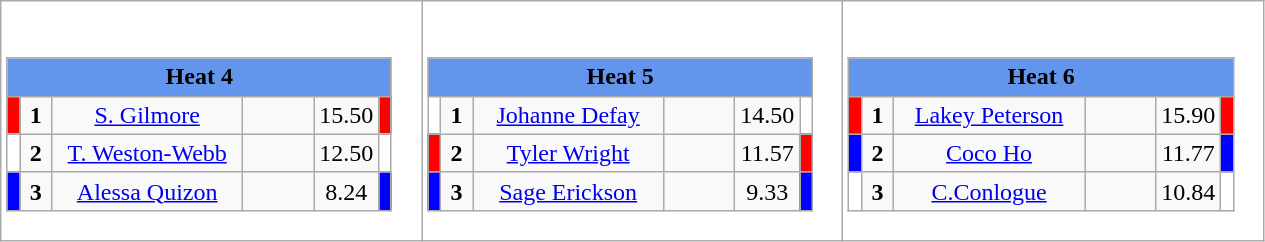<table class="wikitable" style="background:#fff;">
<tr>
<td><div><br><table class="wikitable">
<tr>
<td colspan="6"  style="text-align:center; background:#6495ed;"><strong>Heat 4</strong></td>
</tr>
<tr>
<td style="width:01px; background:#f00;"></td>
<td style="width:14px; text-align:center;"><strong>1</strong></td>
<td style="width:120px; text-align:center;"><a href='#'>S. Gilmore</a></td>
<td style="width:40px; text-align:center;"></td>
<td style="width:20px; text-align:center;">15.50</td>
<td style="width:01px; background:#f00;"></td>
</tr>
<tr>
<td style="width:01px; background:#fff;"></td>
<td style="width:14px; text-align:center;"><strong>2</strong></td>
<td style="width:120px; text-align:center;"><a href='#'>T. Weston-Webb</a></td>
<td style="width:40px; text-align:center;"></td>
<td style="width:20px; text-align:center;">12.50</td>
<td style="width:01px; background:#fff;"></td>
</tr>
<tr>
<td style="width:01px; background:#00f;"></td>
<td style="width:14px; text-align:center;"><strong>3</strong></td>
<td style="width:120px; text-align:center;"><a href='#'>Alessa Quizon</a></td>
<td style="width:40px; text-align:center;"></td>
<td style="width:20px; text-align:center;">8.24</td>
<td style="width:01px; background:#00f;"></td>
</tr>
</table>
</div></td>
<td><div><br><table class="wikitable">
<tr>
<td colspan="6"  style="text-align:center; background:#6495ed;"><strong>Heat 5</strong></td>
</tr>
<tr>
<td style="width:01px; background:#fff;"></td>
<td style="width:14px; text-align:center;"><strong>1</strong></td>
<td style="width:120px; text-align:center;"><a href='#'>Johanne Defay</a></td>
<td style="width:40px; text-align:center;"></td>
<td style="width:20px; text-align:center;">14.50</td>
<td style="width:01px; background:#fff;"></td>
</tr>
<tr>
<td style="width:01px; background:#f00;"></td>
<td style="width:14px; text-align:center;"><strong>2</strong></td>
<td style="width:120px; text-align:center;"><a href='#'>Tyler Wright</a></td>
<td style="width:40px; text-align:center;"></td>
<td style="width:20px; text-align:center;">11.57</td>
<td style="width:01px; background:#f00;"></td>
</tr>
<tr>
<td style="width:01px; background:#00f;"></td>
<td style="width:14px; text-align:center;"><strong>3</strong></td>
<td style="width:120px; text-align:center;"><a href='#'>Sage Erickson</a></td>
<td style="width:40px; text-align:center;"></td>
<td style="width:20px; text-align:center;">9.33</td>
<td style="width:01px; background:#00f;"></td>
</tr>
</table>
</div></td>
<td><div><br><table class="wikitable">
<tr>
<td colspan="6"  style="text-align:center; background:#6495ed;"><strong>Heat 6</strong></td>
</tr>
<tr>
<td style="width:01px; background:#f00;"></td>
<td style="width:14px; text-align:center;"><strong>1</strong></td>
<td style="width:120px; text-align:center;"><a href='#'>Lakey Peterson</a></td>
<td style="width:40px; text-align:center;"></td>
<td style="width:20px; text-align:center;">15.90</td>
<td style="width:01px; background:#f00;"></td>
</tr>
<tr>
<td style="width:01px; background:#00f;"></td>
<td style="width:14px; text-align:center;"><strong>2</strong></td>
<td style="width:120px; text-align:center;"><a href='#'>Coco Ho</a></td>
<td style="width:40px; text-align:center;"></td>
<td style="width:20px; text-align:center;">11.77</td>
<td style="width:01px; background:#00f;"></td>
</tr>
<tr>
<td style="width:01px; background:#fff;"></td>
<td style="width:14px; text-align:center;"><strong>3</strong></td>
<td style="width:120px; text-align:center;"><a href='#'>C.Conlogue</a></td>
<td style="width:40px; text-align:center;"></td>
<td style="width:20px; text-align:center;">10.84</td>
<td style="width:01px; background:#fff;"></td>
</tr>
</table>
</div></td>
</tr>
</table>
